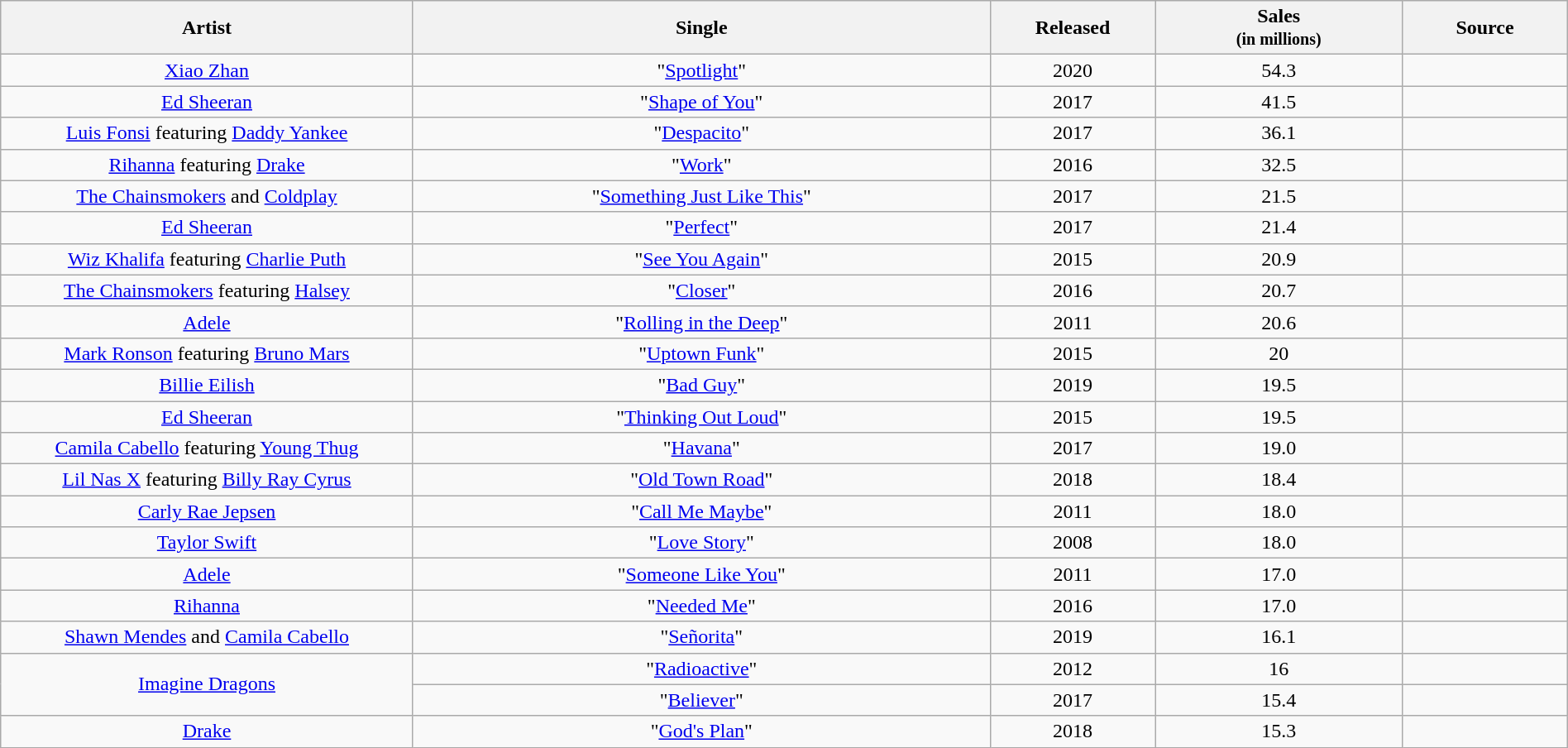<table class="wikitable sortable" style="width:100%; text-align:center;">
<tr>
<th style="width:25%;">Artist</th>
<th style="width:35%;">Single</th>
<th style="width:10%;">Released</th>
<th style="width:15%;">Sales<br><small>(in millions)</small></th>
<th style="width:10%;">Source</th>
</tr>
<tr>
<td><a href='#'>Xiao Zhan</a></td>
<td>"<a href='#'>Spotlight</a>"</td>
<td>2020</td>
<td>54.3</td>
<td></td>
</tr>
<tr>
<td><a href='#'>Ed Sheeran</a></td>
<td>"<a href='#'>Shape of You</a>"</td>
<td>2017</td>
<td>41.5</td>
<td></td>
</tr>
<tr>
<td><a href='#'>Luis Fonsi</a> featuring <a href='#'>Daddy Yankee</a></td>
<td>"<a href='#'>Despacito</a>"</td>
<td>2017</td>
<td>36.1</td>
<td></td>
</tr>
<tr>
<td><a href='#'>Rihanna</a> featuring <a href='#'>Drake</a></td>
<td>"<a href='#'>Work</a>"</td>
<td>2016</td>
<td>32.5</td>
<td></td>
</tr>
<tr>
<td><a href='#'>The Chainsmokers</a> and <a href='#'>Coldplay</a></td>
<td>"<a href='#'>Something Just Like This</a>"</td>
<td>2017</td>
<td>21.5</td>
<td></td>
</tr>
<tr>
<td><a href='#'>Ed Sheeran</a></td>
<td>"<a href='#'>Perfect</a>"</td>
<td>2017</td>
<td>21.4</td>
<td></td>
</tr>
<tr>
<td><a href='#'>Wiz Khalifa</a> featuring <a href='#'>Charlie Puth</a></td>
<td>"<a href='#'>See You Again</a>"</td>
<td>2015</td>
<td>20.9</td>
<td></td>
</tr>
<tr>
<td><a href='#'>The Chainsmokers</a> featuring <a href='#'>Halsey</a></td>
<td>"<a href='#'>Closer</a>"</td>
<td>2016</td>
<td>20.7</td>
<td></td>
</tr>
<tr>
<td><a href='#'>Adele</a></td>
<td>"<a href='#'>Rolling in the Deep</a>"</td>
<td>2011</td>
<td>20.6</td>
<td></td>
</tr>
<tr>
<td><a href='#'>Mark Ronson</a> featuring <a href='#'>Bruno Mars</a></td>
<td>"<a href='#'>Uptown Funk</a>"</td>
<td>2015</td>
<td>20</td>
<td></td>
</tr>
<tr>
<td><a href='#'>Billie Eilish</a></td>
<td>"<a href='#'>Bad Guy</a>"</td>
<td>2019</td>
<td>19.5</td>
<td></td>
</tr>
<tr>
<td><a href='#'>Ed Sheeran</a></td>
<td>"<a href='#'>Thinking Out Loud</a>"</td>
<td>2015</td>
<td>19.5</td>
<td></td>
</tr>
<tr>
<td><a href='#'>Camila Cabello</a> featuring <a href='#'>Young Thug</a></td>
<td>"<a href='#'>Havana</a>"</td>
<td>2017</td>
<td>19.0</td>
<td></td>
</tr>
<tr>
<td><a href='#'>Lil Nas X</a> featuring <a href='#'>Billy Ray Cyrus</a></td>
<td>"<a href='#'>Old Town Road</a>"</td>
<td>2018</td>
<td>18.4</td>
<td></td>
</tr>
<tr>
<td><a href='#'>Carly Rae Jepsen</a></td>
<td>"<a href='#'>Call Me Maybe</a>"</td>
<td>2011</td>
<td>18.0</td>
<td></td>
</tr>
<tr>
<td><a href='#'>Taylor Swift</a></td>
<td>"<a href='#'>Love Story</a>"</td>
<td>2008</td>
<td>18.0</td>
<td></td>
</tr>
<tr>
<td><a href='#'>Adele</a></td>
<td>"<a href='#'>Someone Like You</a>"</td>
<td>2011</td>
<td>17.0</td>
<td></td>
</tr>
<tr>
<td><a href='#'>Rihanna</a></td>
<td>"<a href='#'>Needed Me</a>"</td>
<td>2016</td>
<td>17.0</td>
<td></td>
</tr>
<tr>
<td><a href='#'>Shawn Mendes</a> and <a href='#'>Camila Cabello</a></td>
<td>"<a href='#'>Señorita</a>"</td>
<td>2019</td>
<td>16.1</td>
<td></td>
</tr>
<tr>
<td rowspan = 2><a href='#'>Imagine Dragons</a></td>
<td>"<a href='#'>Radioactive</a>"</td>
<td>2012</td>
<td>16</td>
<td></td>
</tr>
<tr>
<td>"<a href='#'>Believer</a>"</td>
<td>2017</td>
<td>15.4</td>
<td></td>
</tr>
<tr>
<td><a href='#'>Drake</a></td>
<td>"<a href='#'>God's Plan</a>"</td>
<td>2018</td>
<td>15.3</td>
<td></td>
</tr>
</table>
